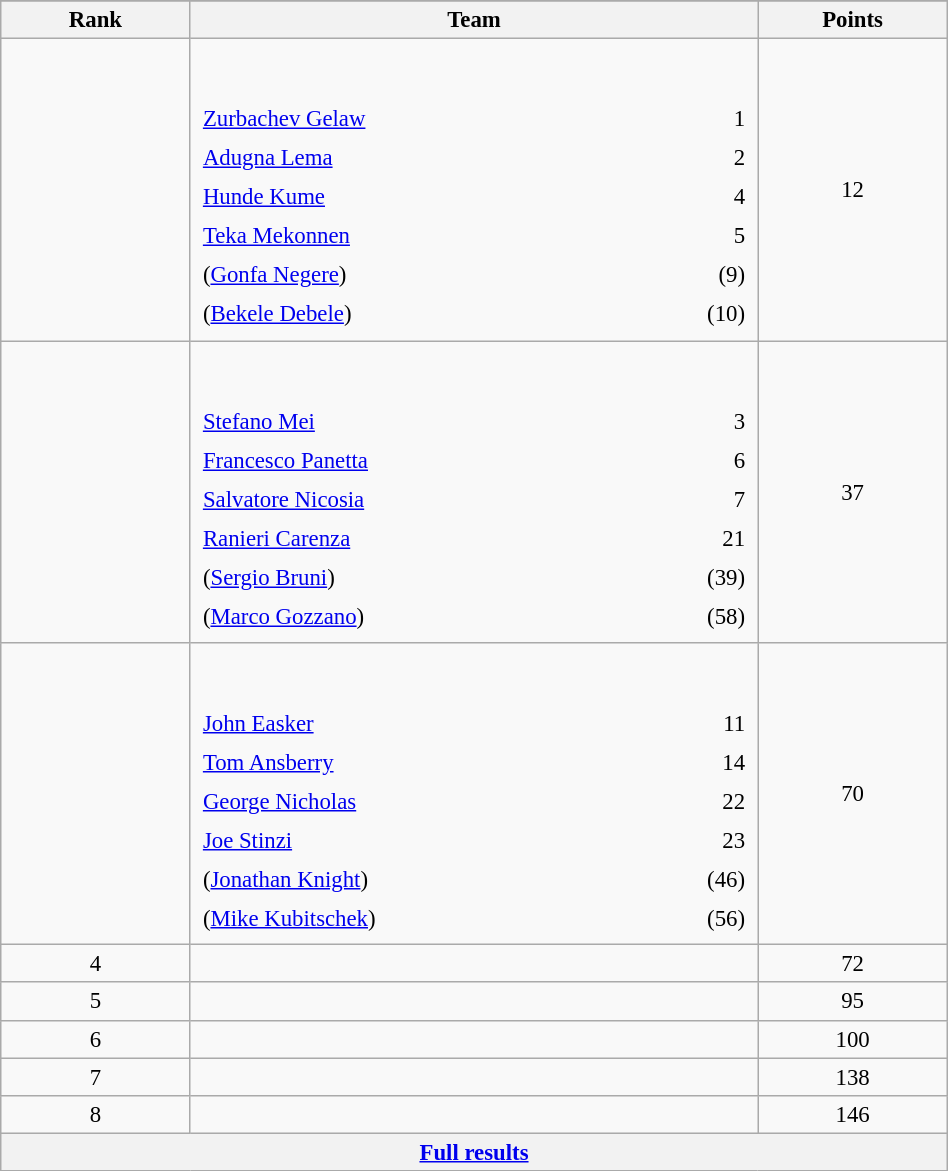<table class="wikitable sortable" style=" text-align:center; font-size:95%;" width="50%">
<tr>
</tr>
<tr>
<th width=10%>Rank</th>
<th width=30%>Team</th>
<th width=10%>Points</th>
</tr>
<tr>
<td align=center></td>
<td align=left> <br><br><table width=100%>
<tr>
<td align=left style="border:0"><a href='#'>Zurbachev Gelaw</a></td>
<td align=right style="border:0">1</td>
</tr>
<tr>
<td align=left style="border:0"><a href='#'>Adugna Lema</a></td>
<td align=right style="border:0">2</td>
</tr>
<tr>
<td align=left style="border:0"><a href='#'>Hunde Kume</a></td>
<td align=right style="border:0">4</td>
</tr>
<tr>
<td align=left style="border:0"><a href='#'>Teka Mekonnen</a></td>
<td align=right style="border:0">5</td>
</tr>
<tr>
<td align=left style="border:0">(<a href='#'>Gonfa Negere</a>)</td>
<td align=right style="border:0">(9)</td>
</tr>
<tr>
<td align=left style="border:0">(<a href='#'>Bekele Debele</a>)</td>
<td align=right style="border:0">(10)</td>
</tr>
</table>
</td>
<td>12</td>
</tr>
<tr>
<td align=center></td>
<td align=left> <br><br><table width=100%>
<tr>
<td align=left style="border:0"><a href='#'>Stefano Mei</a></td>
<td align=right style="border:0">3</td>
</tr>
<tr>
<td align=left style="border:0"><a href='#'>Francesco Panetta</a></td>
<td align=right style="border:0">6</td>
</tr>
<tr>
<td align=left style="border:0"><a href='#'>Salvatore Nicosia</a></td>
<td align=right style="border:0">7</td>
</tr>
<tr>
<td align=left style="border:0"><a href='#'>Ranieri Carenza</a></td>
<td align=right style="border:0">21</td>
</tr>
<tr>
<td align=left style="border:0">(<a href='#'>Sergio Bruni</a>)</td>
<td align=right style="border:0">(39)</td>
</tr>
<tr>
<td align=left style="border:0">(<a href='#'>Marco Gozzano</a>)</td>
<td align=right style="border:0">(58)</td>
</tr>
</table>
</td>
<td>37</td>
</tr>
<tr>
<td align=center></td>
<td align=left> <br><br><table width=100%>
<tr>
<td align=left style="border:0"><a href='#'>John Easker</a></td>
<td align=right style="border:0">11</td>
</tr>
<tr>
<td align=left style="border:0"><a href='#'>Tom Ansberry</a></td>
<td align=right style="border:0">14</td>
</tr>
<tr>
<td align=left style="border:0"><a href='#'>George Nicholas</a></td>
<td align=right style="border:0">22</td>
</tr>
<tr>
<td align=left style="border:0"><a href='#'>Joe Stinzi</a></td>
<td align=right style="border:0">23</td>
</tr>
<tr>
<td align=left style="border:0">(<a href='#'>Jonathan Knight</a>)</td>
<td align=right style="border:0">(46)</td>
</tr>
<tr>
<td align=left style="border:0">(<a href='#'>Mike Kubitschek</a>)</td>
<td align=right style="border:0">(56)</td>
</tr>
</table>
</td>
<td>70</td>
</tr>
<tr>
<td align=center>4</td>
<td align=left></td>
<td>72</td>
</tr>
<tr>
<td align=center>5</td>
<td align=left></td>
<td>95</td>
</tr>
<tr>
<td align=center>6</td>
<td align=left></td>
<td>100</td>
</tr>
<tr>
<td align=center>7</td>
<td align=left></td>
<td>138</td>
</tr>
<tr>
<td align=center>8</td>
<td align=left></td>
<td>146</td>
</tr>
<tr class="sortbottom">
<th colspan=3 align=center><a href='#'>Full results</a></th>
</tr>
</table>
